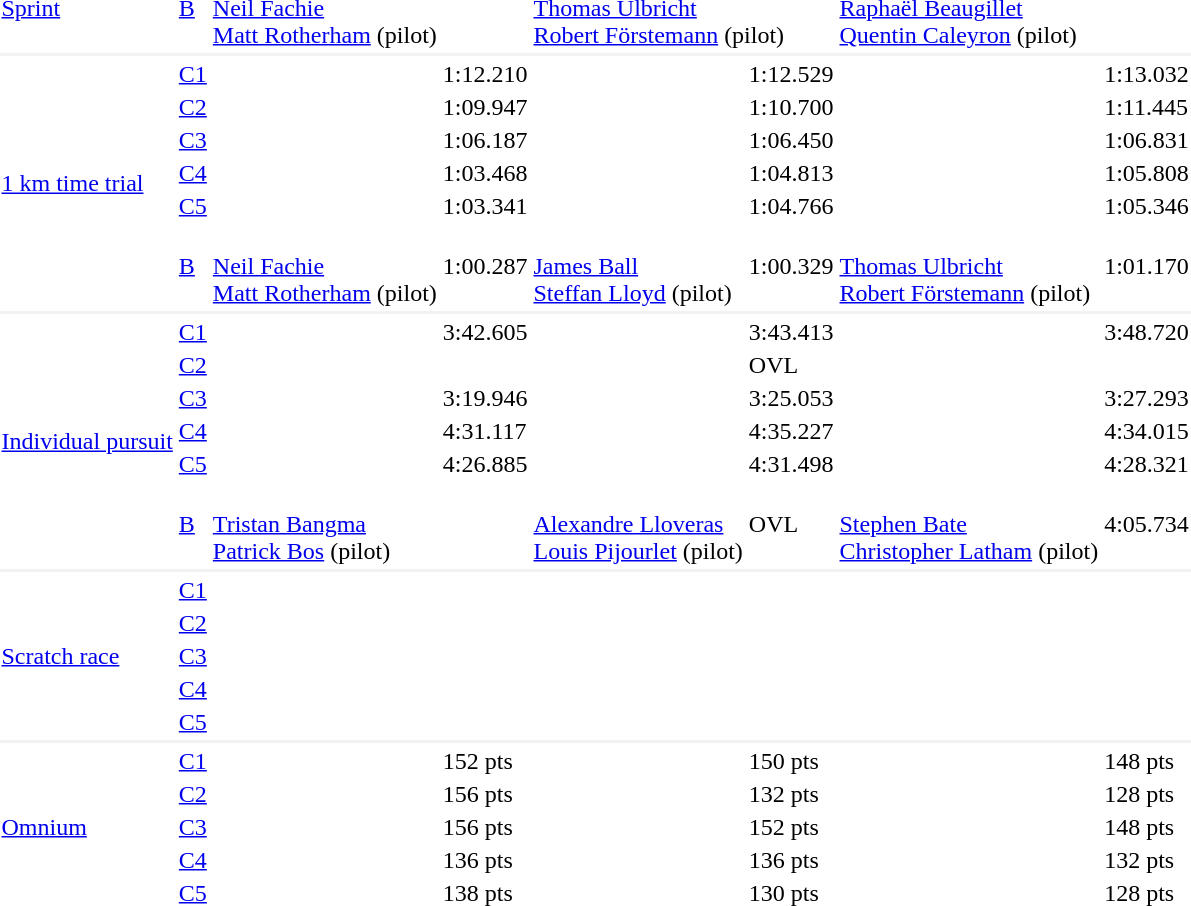<table>
<tr>
<td><a href='#'>Sprint</a></td>
<td><a href='#'>B</a></td>
<td colspan=2><br><a href='#'>Neil Fachie</a><br><a href='#'>Matt Rotherham</a> (pilot)</td>
<td colspan=2><br><a href='#'>Thomas Ulbricht</a><br><a href='#'>Robert Förstemann</a> (pilot)</td>
<td colspan=2><br><a href='#'>Raphaël Beaugillet</a><br><a href='#'>Quentin Caleyron</a> (pilot)</td>
</tr>
<tr>
<td colspan=8 bgcolor=#f2f2f2></td>
</tr>
<tr>
<td rowspan=6><a href='#'>1 km time trial</a></td>
<td><a href='#'>C1</a></td>
<td></td>
<td>1:12.210</td>
<td></td>
<td>1:12.529</td>
<td></td>
<td>1:13.032</td>
</tr>
<tr>
<td><a href='#'>C2</a></td>
<td></td>
<td>1:09.947</td>
<td></td>
<td>1:10.700</td>
<td></td>
<td>1:11.445</td>
</tr>
<tr>
<td><a href='#'>C3</a></td>
<td></td>
<td>1:06.187</td>
<td></td>
<td>1:06.450</td>
<td></td>
<td>1:06.831</td>
</tr>
<tr>
<td><a href='#'>C4</a></td>
<td></td>
<td>1:03.468</td>
<td></td>
<td>1:04.813</td>
<td></td>
<td>1:05.808</td>
</tr>
<tr>
<td><a href='#'>C5</a></td>
<td></td>
<td>1:03.341</td>
<td></td>
<td>1:04.766</td>
<td></td>
<td>1:05.346</td>
</tr>
<tr>
<td><a href='#'>B</a></td>
<td><br><a href='#'>Neil Fachie</a><br><a href='#'>Matt Rotherham</a> (pilot)</td>
<td>1:00.287</td>
<td><br><a href='#'>James Ball</a><br><a href='#'>Steffan Lloyd</a> (pilot)</td>
<td>1:00.329</td>
<td><br><a href='#'>Thomas Ulbricht</a><br><a href='#'>Robert Förstemann</a> (pilot)</td>
<td>1:01.170</td>
</tr>
<tr>
<td colspan=8 bgcolor=#f2f2f2></td>
</tr>
<tr>
<td rowspan=6><a href='#'>Individual pursuit</a></td>
<td><a href='#'>C1</a></td>
<td></td>
<td>3:42.605</td>
<td></td>
<td>3:43.413</td>
<td></td>
<td>3:48.720</td>
</tr>
<tr>
<td><a href='#'>C2</a></td>
<td></td>
<td></td>
<td></td>
<td>OVL</td>
<td></td>
<td></td>
</tr>
<tr>
<td><a href='#'>C3</a></td>
<td></td>
<td>3:19.946</td>
<td></td>
<td>3:25.053</td>
<td></td>
<td>3:27.293</td>
</tr>
<tr>
<td><a href='#'>C4</a></td>
<td></td>
<td>4:31.117</td>
<td></td>
<td>4:35.227</td>
<td></td>
<td>4:34.015</td>
</tr>
<tr>
<td><a href='#'>C5</a></td>
<td></td>
<td>4:26.885</td>
<td></td>
<td>4:31.498</td>
<td></td>
<td>4:28.321</td>
</tr>
<tr>
<td><a href='#'>B</a></td>
<td><br><a href='#'>Tristan Bangma</a><br><a href='#'>Patrick Bos</a> (pilot)</td>
<td></td>
<td><br><a href='#'>Alexandre Lloveras</a><br><a href='#'>Louis Pijourlet</a> (pilot)</td>
<td>OVL</td>
<td><br><a href='#'>Stephen Bate</a><br><a href='#'>Christopher Latham</a> (pilot)</td>
<td>4:05.734</td>
</tr>
<tr>
<td colspan=8 bgcolor=#f2f2f2></td>
</tr>
<tr>
<td rowspan=5><a href='#'>Scratch race</a></td>
<td><a href='#'>C1</a></td>
<td colspan=2></td>
<td colspan=2></td>
<td colspan=2></td>
</tr>
<tr>
<td><a href='#'>C2</a></td>
<td colspan=2></td>
<td colspan=2></td>
<td colspan=2></td>
</tr>
<tr>
<td><a href='#'>C3</a></td>
<td colspan=2></td>
<td colspan=2></td>
<td colspan=2></td>
</tr>
<tr>
<td><a href='#'>C4</a></td>
<td colspan=2></td>
<td colspan=2></td>
<td colspan=2></td>
</tr>
<tr>
<td><a href='#'>C5</a></td>
<td colspan=2></td>
<td colspan=2></td>
<td colspan=2></td>
</tr>
<tr>
<td colspan=8 bgcolor=#f2f2f2></td>
</tr>
<tr>
<td rowspan=5><a href='#'>Omnium</a></td>
<td><a href='#'>C1</a></td>
<td></td>
<td>152 pts</td>
<td></td>
<td>150 pts</td>
<td></td>
<td>148 pts</td>
</tr>
<tr>
<td><a href='#'>C2</a></td>
<td></td>
<td>156 pts</td>
<td></td>
<td>132 pts</td>
<td></td>
<td>128 pts</td>
</tr>
<tr>
<td><a href='#'>C3</a></td>
<td></td>
<td>156 pts</td>
<td></td>
<td>152 pts</td>
<td></td>
<td>148 pts</td>
</tr>
<tr>
<td><a href='#'>C4</a></td>
<td></td>
<td>136 pts</td>
<td></td>
<td>136 pts</td>
<td></td>
<td>132 pts</td>
</tr>
<tr>
<td><a href='#'>C5</a></td>
<td></td>
<td>138 pts</td>
<td></td>
<td>130 pts</td>
<td></td>
<td>128 pts</td>
</tr>
</table>
